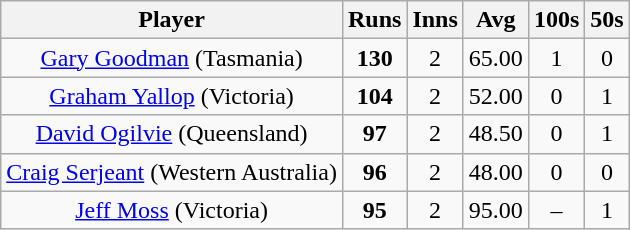<table class="wikitable">
<tr>
<th>Player</th>
<th>Runs</th>
<th>Inns</th>
<th>Avg</th>
<th>100s</th>
<th>50s</th>
</tr>
<tr align=center>
<td><a href='#'>Gary Goodman</a> (Tasmania)</td>
<td><strong>130</strong></td>
<td>2</td>
<td>65.00</td>
<td>1</td>
<td>0</td>
</tr>
<tr align=center>
<td><a href='#'>Graham Yallop</a> (Victoria)</td>
<td><strong>104</strong></td>
<td>2</td>
<td>52.00</td>
<td>0</td>
<td>1</td>
</tr>
<tr align=center>
<td><a href='#'>David Ogilvie</a> (Queensland)</td>
<td><strong>97</strong></td>
<td>2</td>
<td>48.50</td>
<td>0</td>
<td>1</td>
</tr>
<tr align=center>
<td><a href='#'>Craig Serjeant</a> (Western Australia)</td>
<td><strong>96</strong></td>
<td>2</td>
<td>48.00</td>
<td>0</td>
<td>0</td>
</tr>
<tr align=center>
<td><a href='#'>Jeff Moss</a> (Victoria)</td>
<td><strong>95</strong></td>
<td>2</td>
<td>95.00</td>
<td>–</td>
<td>1</td>
</tr>
</table>
